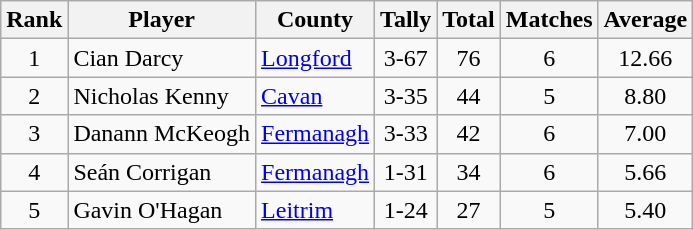<table class="wikitable">
<tr>
<th>Rank</th>
<th>Player</th>
<th>County</th>
<th>Tally</th>
<th>Total</th>
<th>Matches</th>
<th>Average</th>
</tr>
<tr>
<td rowspan=1 align=center>1</td>
<td>Cian Darcy</td>
<td><a href='#'>Longford</a></td>
<td align=center>3-67</td>
<td align=center>76</td>
<td align=center>6</td>
<td align=center>12.66</td>
</tr>
<tr>
<td rowspan=1 align=center>2</td>
<td>Nicholas Kenny</td>
<td><a href='#'>Cavan</a></td>
<td align=center>3-35</td>
<td align=center>44</td>
<td align=center>5</td>
<td align=center>8.80</td>
</tr>
<tr>
<td rowspan=1 align=center>3</td>
<td>Danann McKeogh</td>
<td><a href='#'>Fermanagh</a></td>
<td align=center>3-33</td>
<td align=center>42</td>
<td align=center>6</td>
<td align=center>7.00</td>
</tr>
<tr>
<td rowspan=1 align=center>4</td>
<td>Seán Corrigan</td>
<td><a href='#'>Fermanagh</a></td>
<td align=center>1-31</td>
<td align=center>34</td>
<td align=center>6</td>
<td align=center>5.66</td>
</tr>
<tr>
<td rowspan=1 align=center>5</td>
<td>Gavin O'Hagan</td>
<td><a href='#'>Leitrim</a></td>
<td align=center>1-24</td>
<td align=center>27</td>
<td align=center>5</td>
<td align=center>5.40</td>
</tr>
</table>
